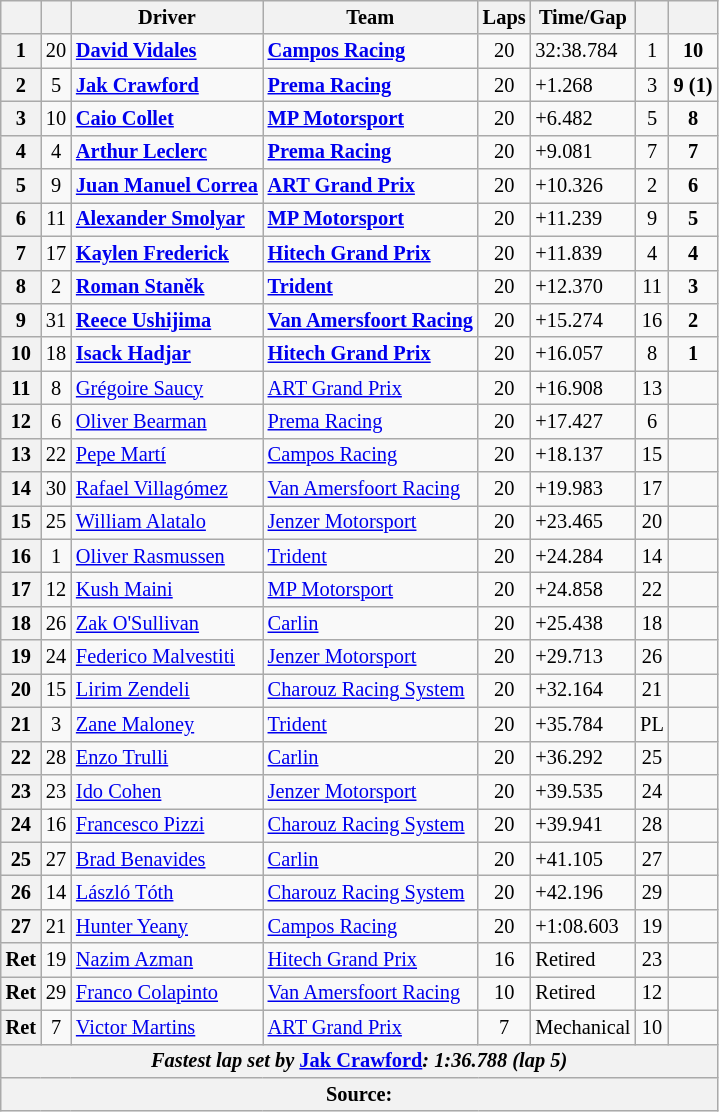<table class="wikitable" style="font-size:85%">
<tr>
<th></th>
<th></th>
<th>Driver</th>
<th>Team</th>
<th>Laps</th>
<th>Time/Gap</th>
<th></th>
<th></th>
</tr>
<tr>
<th>1</th>
<td align="center">20</td>
<td><strong> <a href='#'>David Vidales</a></strong></td>
<td><strong><a href='#'>Campos Racing</a></strong></td>
<td align="center">20</td>
<td>32:38.784</td>
<td align="center">1</td>
<td align="center"><strong>10</strong></td>
</tr>
<tr>
<th>2</th>
<td align="center">5</td>
<td><strong> <a href='#'>Jak Crawford</a></strong></td>
<td><strong><a href='#'>Prema Racing</a></strong></td>
<td align="center">20</td>
<td>+1.268</td>
<td align="center">3</td>
<td align="center"><strong>9 (1)</strong></td>
</tr>
<tr>
<th>3</th>
<td align="center">10</td>
<td><strong> <a href='#'>Caio Collet</a></strong></td>
<td><strong><a href='#'>MP Motorsport</a></strong></td>
<td align="center">20</td>
<td>+6.482</td>
<td align="center">5</td>
<td align="center"><strong>8</strong></td>
</tr>
<tr>
<th>4</th>
<td align="center">4</td>
<td><strong> <a href='#'>Arthur Leclerc</a></strong></td>
<td><a href='#'><strong>Prema Racing</strong></a></td>
<td align="center">20</td>
<td>+9.081</td>
<td align="center">7</td>
<td align="center"><strong>7</strong></td>
</tr>
<tr>
<th>5</th>
<td align="center">9</td>
<td><strong> <a href='#'>Juan Manuel Correa</a></strong></td>
<td><strong><a href='#'>ART Grand Prix</a></strong></td>
<td align="center">20</td>
<td>+10.326</td>
<td align="center">2</td>
<td align="center"><strong>6</strong></td>
</tr>
<tr>
<th>6</th>
<td align="center">11</td>
<td><strong> <a href='#'>Alexander Smolyar</a></strong></td>
<td><strong><a href='#'>MP Motorsport</a></strong></td>
<td align="center">20</td>
<td>+11.239</td>
<td align="center">9</td>
<td align="center"><strong>5</strong></td>
</tr>
<tr>
<th>7</th>
<td align="center">17</td>
<td><strong> <a href='#'>Kaylen Frederick</a></strong></td>
<td><strong><a href='#'>Hitech Grand Prix</a></strong></td>
<td align="center">20</td>
<td>+11.839</td>
<td align="center">4</td>
<td align="center"><strong>4</strong></td>
</tr>
<tr>
<th>8</th>
<td align="center">2</td>
<td><strong> <a href='#'>Roman Staněk</a></strong></td>
<td><strong><a href='#'>Trident</a></strong></td>
<td align="center">20</td>
<td>+12.370</td>
<td align="center">11</td>
<td align="center"><strong>3</strong></td>
</tr>
<tr>
<th>9</th>
<td align="center">31</td>
<td><strong> <a href='#'>Reece Ushijima</a></strong></td>
<td><strong><a href='#'>Van Amersfoort Racing</a></strong></td>
<td align="center">20</td>
<td>+15.274</td>
<td align="center">16</td>
<td align="center"><strong>2</strong></td>
</tr>
<tr>
<th>10</th>
<td align="center">18</td>
<td><strong> <a href='#'>Isack Hadjar</a></strong></td>
<td><strong><a href='#'>Hitech Grand Prix</a></strong></td>
<td align="center">20</td>
<td>+16.057</td>
<td align="center">8</td>
<td align="center"><strong>1</strong></td>
</tr>
<tr>
<th>11</th>
<td align="center">8</td>
<td> <a href='#'>Grégoire Saucy</a></td>
<td><a href='#'>ART Grand Prix</a></td>
<td align="center">20</td>
<td>+16.908</td>
<td align="center">13</td>
<td align="center"></td>
</tr>
<tr>
<th>12</th>
<td align="center">6</td>
<td> <a href='#'>Oliver Bearman</a></td>
<td><a href='#'>Prema Racing</a></td>
<td align="center">20</td>
<td>+17.427</td>
<td align="center">6</td>
<td align="center"></td>
</tr>
<tr>
<th>13</th>
<td align="center">22</td>
<td> <a href='#'>Pepe Martí</a></td>
<td><a href='#'>Campos Racing</a></td>
<td align="center">20</td>
<td>+18.137</td>
<td align="center">15</td>
<td align="center"></td>
</tr>
<tr>
<th>14</th>
<td align="center">30</td>
<td> <a href='#'>Rafael Villagómez</a></td>
<td><a href='#'>Van Amersfoort Racing</a></td>
<td align="center">20</td>
<td>+19.983</td>
<td align="center">17</td>
<td align="center"></td>
</tr>
<tr>
<th>15</th>
<td align="center">25</td>
<td> <a href='#'>William Alatalo</a></td>
<td><a href='#'>Jenzer Motorsport</a></td>
<td align="center">20</td>
<td>+23.465</td>
<td align="center">20</td>
<td align="center"></td>
</tr>
<tr>
<th>16</th>
<td align="center">1</td>
<td> <a href='#'>Oliver Rasmussen</a></td>
<td><a href='#'>Trident</a></td>
<td align="center">20</td>
<td>+24.284</td>
<td align="center">14</td>
<td align="center"></td>
</tr>
<tr>
<th>17</th>
<td align="center">12</td>
<td> <a href='#'>Kush Maini</a></td>
<td><a href='#'>MP Motorsport</a></td>
<td align="center">20</td>
<td>+24.858</td>
<td align="center">22</td>
<td align="center"></td>
</tr>
<tr>
<th>18</th>
<td align="center">26</td>
<td> <a href='#'>Zak O'Sullivan</a></td>
<td><a href='#'>Carlin</a></td>
<td align="center">20</td>
<td>+25.438</td>
<td align="center">18</td>
<td align="center"></td>
</tr>
<tr>
<th>19</th>
<td align="center">24</td>
<td> <a href='#'>Federico Malvestiti</a></td>
<td><a href='#'>Jenzer Motorsport</a></td>
<td align="center">20</td>
<td>+29.713</td>
<td align="center">26</td>
<td align="center"></td>
</tr>
<tr>
<th>20</th>
<td align="center">15</td>
<td> <a href='#'>Lirim Zendeli</a></td>
<td><a href='#'>Charouz Racing System</a></td>
<td align="center">20</td>
<td>+32.164</td>
<td align="center">21</td>
<td align="center"></td>
</tr>
<tr>
<th>21</th>
<td align="center">3</td>
<td> <a href='#'>Zane Maloney</a></td>
<td><a href='#'>Trident</a></td>
<td align="center">20</td>
<td>+35.784</td>
<td align="center">PL</td>
<td align="center"></td>
</tr>
<tr>
<th>22</th>
<td align="center">28</td>
<td> <a href='#'>Enzo Trulli</a></td>
<td><a href='#'>Carlin</a></td>
<td align="center">20</td>
<td>+36.292</td>
<td align="center">25</td>
<td align="center"></td>
</tr>
<tr>
<th>23</th>
<td align="center">23</td>
<td> <a href='#'>Ido Cohen</a></td>
<td><a href='#'>Jenzer Motorsport</a></td>
<td align="center">20</td>
<td>+39.535</td>
<td align="center">24</td>
<td align="center"></td>
</tr>
<tr>
<th>24</th>
<td align="center">16</td>
<td> <a href='#'>Francesco Pizzi</a></td>
<td><a href='#'>Charouz Racing System</a></td>
<td align="center">20</td>
<td>+39.941</td>
<td align="center">28</td>
<td align="center"></td>
</tr>
<tr>
<th>25</th>
<td align="center">27</td>
<td> <a href='#'>Brad Benavides</a></td>
<td><a href='#'>Carlin</a></td>
<td align="center">20</td>
<td>+41.105</td>
<td align="center">27</td>
<td align="center"></td>
</tr>
<tr>
<th>26</th>
<td align="center">14</td>
<td> <a href='#'>László Tóth</a></td>
<td><a href='#'>Charouz Racing System</a></td>
<td align="center">20</td>
<td>+42.196</td>
<td align="center">29</td>
<td align="center"></td>
</tr>
<tr>
<th>27</th>
<td align="center">21</td>
<td> <a href='#'>Hunter Yeany</a></td>
<td><a href='#'>Campos Racing</a></td>
<td align="center">20</td>
<td>+1:08.603</td>
<td align="center">19</td>
<td align="center"></td>
</tr>
<tr>
<th>Ret</th>
<td align="center">19</td>
<td> <a href='#'>Nazim Azman</a></td>
<td><a href='#'>Hitech Grand Prix</a></td>
<td align="center">16</td>
<td>Retired</td>
<td align="center">23</td>
<td align="center"></td>
</tr>
<tr>
<th>Ret</th>
<td align="center">29</td>
<td> <a href='#'>Franco Colapinto</a></td>
<td><a href='#'>Van Amersfoort Racing</a></td>
<td align="center">10</td>
<td>Retired</td>
<td align="center">12</td>
<td align="center"></td>
</tr>
<tr>
<th>Ret</th>
<td align="center">7</td>
<td> <a href='#'>Victor Martins</a></td>
<td><a href='#'>ART Grand Prix</a></td>
<td align="center">7</td>
<td>Mechanical</td>
<td align="center">10</td>
<td align="center"></td>
</tr>
<tr>
<th colspan="8"><em>Fastest lap set by</em> <strong> <a href='#'>Jak Crawford</a><strong><em>: 1:36.788 (lap 5)<em></th>
</tr>
<tr>
<th colspan="8">Source:</th>
</tr>
</table>
